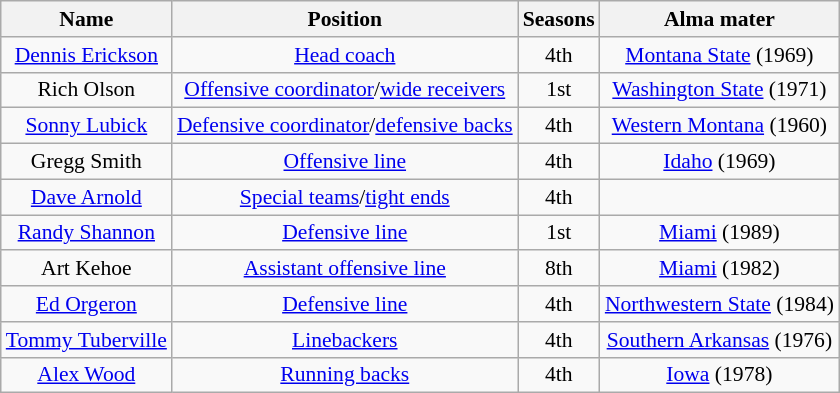<table class="wikitable" style="font-size:90%;">
<tr>
<th>Name</th>
<th>Position</th>
<th>Seasons</th>
<th>Alma mater</th>
</tr>
<tr style="text-align:center;">
<td><a href='#'>Dennis Erickson</a></td>
<td><a href='#'>Head coach</a></td>
<td>4th</td>
<td><a href='#'>Montana State</a> (1969)</td>
</tr>
<tr style="text-align:center;">
<td>Rich Olson</td>
<td><a href='#'>Offensive coordinator</a>/<a href='#'>wide receivers</a></td>
<td>1st</td>
<td><a href='#'>Washington State</a> (1971)</td>
</tr>
<tr style="text-align:center;">
<td><a href='#'>Sonny Lubick</a></td>
<td><a href='#'>Defensive coordinator</a>/<a href='#'>defensive backs</a></td>
<td>4th</td>
<td><a href='#'>Western Montana</a> (1960)</td>
</tr>
<tr style="text-align:center;">
<td>Gregg Smith</td>
<td><a href='#'>Offensive line</a></td>
<td>4th</td>
<td><a href='#'>Idaho</a> (1969)</td>
</tr>
<tr style="text-align:center;">
<td><a href='#'>Dave Arnold</a></td>
<td><a href='#'>Special teams</a>/<a href='#'>tight ends</a></td>
<td>4th</td>
<td></td>
</tr>
<tr style="text-align:center;">
<td><a href='#'>Randy Shannon</a></td>
<td><a href='#'>Defensive line</a></td>
<td>1st</td>
<td><a href='#'>Miami</a> (1989)</td>
</tr>
<tr style="text-align:center;">
<td>Art Kehoe</td>
<td><a href='#'>Assistant offensive line</a></td>
<td>8th</td>
<td><a href='#'>Miami</a> (1982)</td>
</tr>
<tr style="text-align:center;">
<td><a href='#'>Ed Orgeron</a></td>
<td><a href='#'>Defensive line</a></td>
<td>4th</td>
<td><a href='#'>Northwestern State</a> (1984)</td>
</tr>
<tr style="text-align:center;">
<td><a href='#'>Tommy Tuberville</a></td>
<td><a href='#'>Linebackers</a></td>
<td>4th</td>
<td><a href='#'>Southern Arkansas</a> (1976)</td>
</tr>
<tr style="text-align:center;">
<td><a href='#'>Alex Wood</a></td>
<td><a href='#'>Running backs</a></td>
<td>4th</td>
<td><a href='#'>Iowa</a> (1978)</td>
</tr>
</table>
